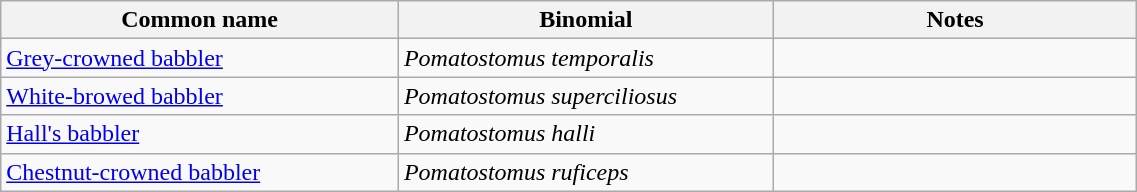<table style="width:60%;" class="wikitable">
<tr>
<th width=35%>Common name</th>
<th width=33%>Binomial</th>
<th width=32%>Notes</th>
</tr>
<tr>
<td><a href='#'>Grey-crowned babbler</a></td>
<td><em>Pomatostomus temporalis</em></td>
<td></td>
</tr>
<tr>
<td><a href='#'>White-browed babbler</a></td>
<td><em>Pomatostomus superciliosus</em></td>
<td></td>
</tr>
<tr>
<td><a href='#'>Hall's babbler</a></td>
<td><em>Pomatostomus halli</em></td>
<td></td>
</tr>
<tr>
<td><a href='#'>Chestnut-crowned babbler</a></td>
<td><em>Pomatostomus ruficeps</em></td>
<td></td>
</tr>
</table>
